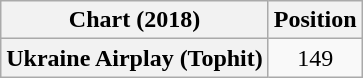<table class="wikitable plainrowheaders" style="text-align:center">
<tr>
<th scope="col">Chart (2018)</th>
<th scope="col">Position</th>
</tr>
<tr>
<th scope="row">Ukraine Airplay (Tophit)</th>
<td>149</td>
</tr>
</table>
